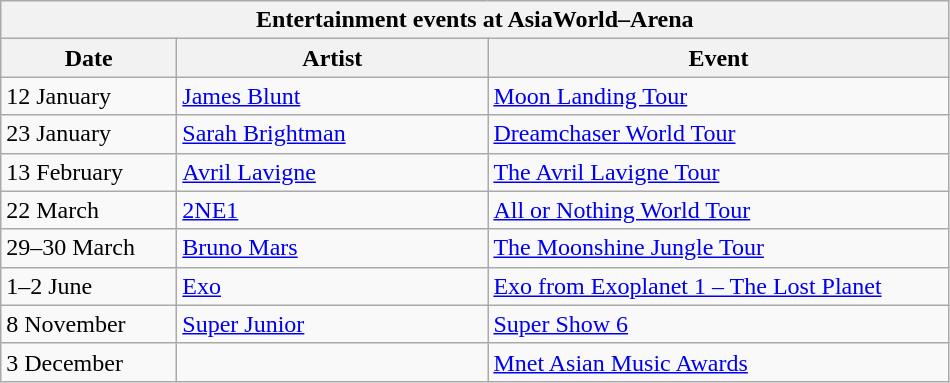<table class="wikitable">
<tr>
<th colspan="3">Entertainment events at AsiaWorld–Arena</th>
</tr>
<tr>
<th width=110>Date</th>
<th width=200>Artist</th>
<th width=300>Event</th>
</tr>
<tr>
<td>12 January</td>
<td><a href='#'>James Blunt</a></td>
<td><a href='#'>Moon Landing Tour</a></td>
</tr>
<tr>
<td>23 January</td>
<td><a href='#'>Sarah Brightman</a></td>
<td><a href='#'>Dreamchaser World Tour</a></td>
</tr>
<tr>
<td>13 February</td>
<td><a href='#'>Avril Lavigne</a></td>
<td><a href='#'>The Avril Lavigne Tour</a></td>
</tr>
<tr>
<td>22 March</td>
<td><a href='#'>2NE1</a></td>
<td><a href='#'>All or Nothing World Tour</a></td>
</tr>
<tr>
<td>29–30 March</td>
<td><a href='#'>Bruno Mars</a></td>
<td><a href='#'>The Moonshine Jungle Tour</a></td>
</tr>
<tr>
<td>1–2 June</td>
<td><a href='#'>Exo</a></td>
<td><a href='#'>Exo from Exoplanet 1 – The Lost Planet</a></td>
</tr>
<tr>
<td>8 November</td>
<td><a href='#'>Super Junior</a></td>
<td><a href='#'>Super Show 6</a></td>
</tr>
<tr>
<td>3 December</td>
<td></td>
<td><a href='#'>Mnet Asian Music Awards</a></td>
</tr>
</table>
